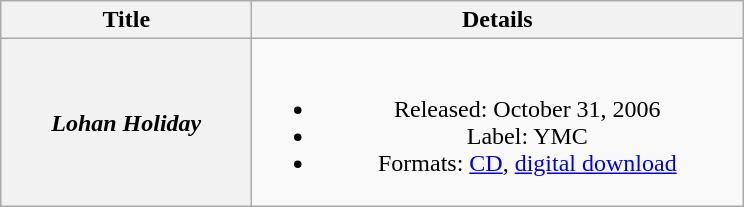<table class="wikitable plainrowheaders" style="text-align:center;">
<tr>
<th style="width:10em;">Title</th>
<th style="width:20em;">Details</th>
</tr>
<tr>
<th scope="row"><em>Lohan Holiday</em></th>
<td><br><ul><li>Released: October 31, 2006</li><li>Label: YMC</li><li>Formats: <a href='#'>CD</a>, <a href='#'>digital download</a></li></ul></td>
</tr>
</table>
